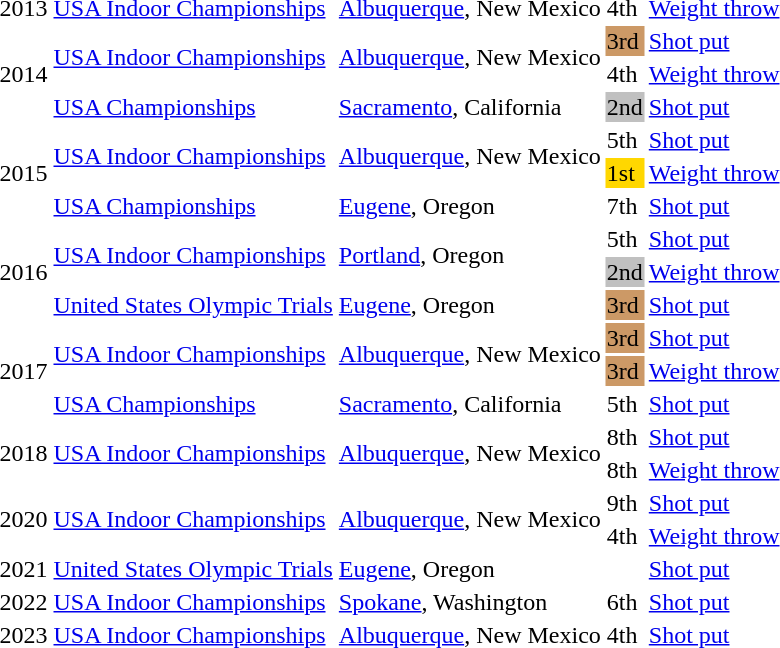<table>
<tr>
<td>2013</td>
<td><a href='#'>USA Indoor Championships</a></td>
<td><a href='#'>Albuquerque</a>, New Mexico</td>
<td>4th</td>
<td><a href='#'>Weight throw</a></td>
<td></td>
</tr>
<tr>
<td rowspan=3>2014</td>
<td rowspan=2><a href='#'>USA Indoor Championships</a></td>
<td rowspan=2><a href='#'>Albuquerque</a>, New Mexico</td>
<td bgcolor=cc9966>3rd</td>
<td><a href='#'>Shot put</a></td>
<td></td>
</tr>
<tr>
<td>4th</td>
<td><a href='#'>Weight throw</a></td>
<td></td>
</tr>
<tr>
<td><a href='#'>USA Championships</a></td>
<td><a href='#'>Sacramento</a>, California</td>
<td bgcolor=silver>2nd</td>
<td><a href='#'>Shot put</a></td>
<td></td>
</tr>
<tr>
<td rowspan=3>2015</td>
<td rowspan=2><a href='#'>USA Indoor Championships</a></td>
<td rowspan=2><a href='#'>Albuquerque</a>, New Mexico</td>
<td>5th</td>
<td><a href='#'>Shot put</a></td>
<td></td>
</tr>
<tr>
<td bgcolor=gold>1st</td>
<td><a href='#'>Weight throw</a></td>
<td></td>
</tr>
<tr>
<td><a href='#'>USA Championships</a></td>
<td><a href='#'>Eugene</a>, Oregon</td>
<td>7th</td>
<td><a href='#'>Shot put</a></td>
<td></td>
</tr>
<tr>
<td rowspan=3>2016</td>
<td rowspan=2><a href='#'>USA Indoor Championships</a></td>
<td rowspan=2><a href='#'>Portland</a>, Oregon</td>
<td>5th</td>
<td><a href='#'>Shot put</a></td>
<td></td>
</tr>
<tr>
<td bgcolor=silver>2nd</td>
<td><a href='#'>Weight throw</a></td>
<td></td>
</tr>
<tr>
<td><a href='#'>United States Olympic Trials</a></td>
<td><a href='#'>Eugene</a>, Oregon</td>
<td bgcolor=cc9966>3rd</td>
<td><a href='#'>Shot put</a></td>
<td></td>
</tr>
<tr>
<td Rowspan=3>2017</td>
<td rowspan=2><a href='#'>USA Indoor Championships</a></td>
<td rowspan=2><a href='#'>Albuquerque</a>, New Mexico</td>
<td bgcolor=cc9966>3rd</td>
<td><a href='#'>Shot put</a></td>
<td></td>
</tr>
<tr>
<td bgcolor=cc9966>3rd</td>
<td><a href='#'>Weight throw</a></td>
<td></td>
</tr>
<tr>
<td><a href='#'>USA Championships</a></td>
<td><a href='#'>Sacramento</a>, California</td>
<td>5th</td>
<td><a href='#'>Shot put</a></td>
<td></td>
</tr>
<tr>
<td rowspan=2>2018</td>
<td rowspan=2><a href='#'>USA Indoor Championships</a></td>
<td rowspan=2><a href='#'>Albuquerque</a>, New Mexico</td>
<td>8th</td>
<td><a href='#'>Shot put</a></td>
<td></td>
</tr>
<tr>
<td>8th</td>
<td><a href='#'>Weight throw</a></td>
<td></td>
</tr>
<tr>
<td rowspan=2>2020</td>
<td rowspan=2><a href='#'>USA Indoor Championships</a></td>
<td rowspan=2><a href='#'>Albuquerque</a>, New Mexico</td>
<td>9th</td>
<td><a href='#'>Shot put</a></td>
<td></td>
</tr>
<tr>
<td>4th</td>
<td><a href='#'>Weight throw</a></td>
<td></td>
</tr>
<tr>
<td>2021</td>
<td><a href='#'>United States Olympic Trials</a></td>
<td><a href='#'>Eugene</a>, Oregon</td>
<td></td>
<td><a href='#'>Shot put</a></td>
<td></td>
</tr>
<tr>
<td>2022</td>
<td><a href='#'>USA Indoor Championships</a></td>
<td><a href='#'>Spokane</a>, Washington</td>
<td>6th</td>
<td><a href='#'>Shot put</a></td>
<td></td>
</tr>
<tr>
<td>2023</td>
<td><a href='#'>USA Indoor Championships</a></td>
<td><a href='#'>Albuquerque</a>, New Mexico</td>
<td>4th</td>
<td><a href='#'>Shot put</a></td>
<td></td>
</tr>
</table>
